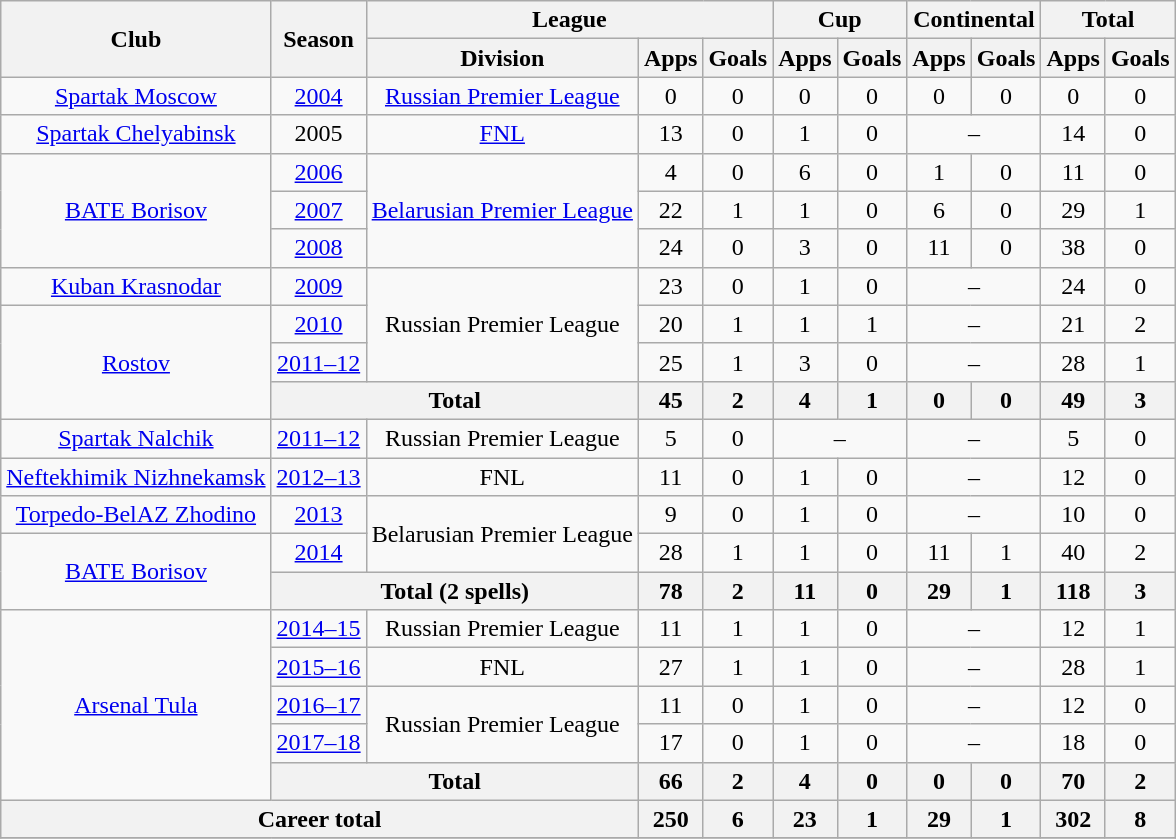<table class="wikitable" style="text-align: center;">
<tr>
<th rowspan=2>Club</th>
<th rowspan=2>Season</th>
<th colspan=3>League</th>
<th colspan=2>Cup</th>
<th colspan=2>Continental</th>
<th colspan=2>Total</th>
</tr>
<tr>
<th>Division</th>
<th>Apps</th>
<th>Goals</th>
<th>Apps</th>
<th>Goals</th>
<th>Apps</th>
<th>Goals</th>
<th>Apps</th>
<th>Goals</th>
</tr>
<tr>
<td><a href='#'>Spartak Moscow</a></td>
<td><a href='#'>2004</a></td>
<td><a href='#'>Russian Premier League</a></td>
<td>0</td>
<td>0</td>
<td>0</td>
<td>0</td>
<td>0</td>
<td>0</td>
<td>0</td>
<td>0</td>
</tr>
<tr>
<td><a href='#'>Spartak Chelyabinsk</a></td>
<td>2005</td>
<td><a href='#'>FNL</a></td>
<td>13</td>
<td>0</td>
<td>1</td>
<td>0</td>
<td colspan=2>–</td>
<td>14</td>
<td>0</td>
</tr>
<tr>
<td rowspan=3><a href='#'>BATE Borisov</a></td>
<td><a href='#'>2006</a></td>
<td rowspan=3><a href='#'>Belarusian Premier League</a></td>
<td>4</td>
<td>0</td>
<td>6</td>
<td>0</td>
<td>1</td>
<td>0</td>
<td>11</td>
<td>0</td>
</tr>
<tr>
<td><a href='#'>2007</a></td>
<td>22</td>
<td>1</td>
<td>1</td>
<td>0</td>
<td>6</td>
<td>0</td>
<td>29</td>
<td>1</td>
</tr>
<tr>
<td><a href='#'>2008</a></td>
<td>24</td>
<td>0</td>
<td>3</td>
<td>0</td>
<td>11</td>
<td>0</td>
<td>38</td>
<td>0</td>
</tr>
<tr>
<td><a href='#'>Kuban Krasnodar</a></td>
<td><a href='#'>2009</a></td>
<td rowspan=3>Russian Premier League</td>
<td>23</td>
<td>0</td>
<td>1</td>
<td>0</td>
<td colspan=2>–</td>
<td>24</td>
<td>0</td>
</tr>
<tr>
<td rowspan=3><a href='#'>Rostov</a></td>
<td><a href='#'>2010</a></td>
<td>20</td>
<td>1</td>
<td>1</td>
<td>1</td>
<td colspan=2>–</td>
<td>21</td>
<td>2</td>
</tr>
<tr>
<td><a href='#'>2011–12</a></td>
<td>25</td>
<td>1</td>
<td>3</td>
<td>0</td>
<td colspan=2>–</td>
<td>28</td>
<td>1</td>
</tr>
<tr>
<th colspan=2>Total</th>
<th>45</th>
<th>2</th>
<th>4</th>
<th>1</th>
<th>0</th>
<th>0</th>
<th>49</th>
<th>3</th>
</tr>
<tr>
<td><a href='#'>Spartak Nalchik</a></td>
<td><a href='#'>2011–12</a></td>
<td>Russian Premier League</td>
<td>5</td>
<td>0</td>
<td colspan=2>–</td>
<td colspan=2>–</td>
<td>5</td>
<td>0</td>
</tr>
<tr>
<td><a href='#'>Neftekhimik Nizhnekamsk</a></td>
<td><a href='#'>2012–13</a></td>
<td>FNL</td>
<td>11</td>
<td>0</td>
<td>1</td>
<td>0</td>
<td colspan=2>–</td>
<td>12</td>
<td>0</td>
</tr>
<tr>
<td><a href='#'>Torpedo-BelAZ Zhodino</a></td>
<td><a href='#'>2013</a></td>
<td rowspan=2>Belarusian Premier League</td>
<td>9</td>
<td>0</td>
<td>1</td>
<td>0</td>
<td colspan=2>–</td>
<td>10</td>
<td>0</td>
</tr>
<tr>
<td rowspan=2><a href='#'>BATE Borisov</a></td>
<td><a href='#'>2014</a></td>
<td>28</td>
<td>1</td>
<td>1</td>
<td>0</td>
<td>11</td>
<td>1</td>
<td>40</td>
<td>2</td>
</tr>
<tr>
<th colspan=2>Total (2 spells)</th>
<th>78</th>
<th>2</th>
<th>11</th>
<th>0</th>
<th>29</th>
<th>1</th>
<th>118</th>
<th>3</th>
</tr>
<tr>
<td rowspan=5><a href='#'>Arsenal Tula</a></td>
<td><a href='#'>2014–15</a></td>
<td>Russian Premier League</td>
<td>11</td>
<td>1</td>
<td>1</td>
<td>0</td>
<td colspan=2>–</td>
<td>12</td>
<td>1</td>
</tr>
<tr>
<td><a href='#'>2015–16</a></td>
<td>FNL</td>
<td>27</td>
<td>1</td>
<td>1</td>
<td>0</td>
<td colspan=2>–</td>
<td>28</td>
<td>1</td>
</tr>
<tr>
<td><a href='#'>2016–17</a></td>
<td rowspan=2>Russian Premier League</td>
<td>11</td>
<td>0</td>
<td>1</td>
<td>0</td>
<td colspan=2>–</td>
<td>12</td>
<td>0</td>
</tr>
<tr>
<td><a href='#'>2017–18</a></td>
<td>17</td>
<td>0</td>
<td>1</td>
<td>0</td>
<td colspan=2>–</td>
<td>18</td>
<td>0</td>
</tr>
<tr>
<th colspan=2>Total</th>
<th>66</th>
<th>2</th>
<th>4</th>
<th>0</th>
<th>0</th>
<th>0</th>
<th>70</th>
<th>2</th>
</tr>
<tr>
<th colspan=3>Career total</th>
<th>250</th>
<th>6</th>
<th>23</th>
<th>1</th>
<th>29</th>
<th>1</th>
<th>302</th>
<th>8</th>
</tr>
<tr>
</tr>
</table>
